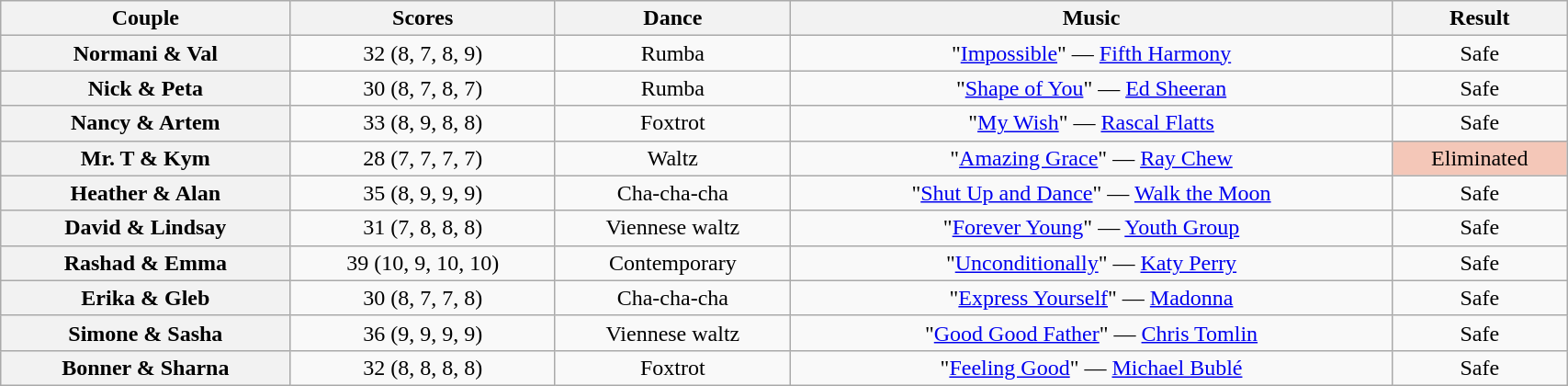<table class="wikitable sortable" style="text-align:center; width:90%">
<tr>
<th scope="col">Couple</th>
<th scope="col">Scores</th>
<th scope="col" class="unsortable">Dance</th>
<th scope="col" class="unsortable">Music</th>
<th scope="col" class="unsortable">Result</th>
</tr>
<tr>
<th scope="row">Normani & Val</th>
<td>32 (8, 7, 8, 9)</td>
<td>Rumba</td>
<td>"<a href='#'>Impossible</a>" — <a href='#'>Fifth Harmony</a></td>
<td>Safe</td>
</tr>
<tr>
<th scope="row">Nick & Peta</th>
<td>30 (8, 7, 8, 7)</td>
<td>Rumba</td>
<td>"<a href='#'>Shape of You</a>" — <a href='#'>Ed Sheeran</a></td>
<td>Safe</td>
</tr>
<tr>
<th scope="row">Nancy & Artem</th>
<td>33 (8, 9, 8, 8)</td>
<td>Foxtrot</td>
<td>"<a href='#'>My Wish</a>" — <a href='#'>Rascal Flatts</a></td>
<td>Safe</td>
</tr>
<tr>
<th scope="row">Mr. T & Kym</th>
<td>28 (7, 7, 7, 7)</td>
<td>Waltz</td>
<td>"<a href='#'>Amazing Grace</a>" — <a href='#'>Ray Chew</a></td>
<td bgcolor=f4c7b8>Eliminated</td>
</tr>
<tr>
<th scope="row">Heather & Alan</th>
<td>35 (8, 9, 9, 9)</td>
<td>Cha-cha-cha</td>
<td>"<a href='#'>Shut Up and Dance</a>" — <a href='#'>Walk the Moon</a></td>
<td>Safe</td>
</tr>
<tr>
<th scope="row">David & Lindsay</th>
<td>31 (7, 8, 8, 8)</td>
<td>Viennese waltz</td>
<td>"<a href='#'>Forever Young</a>" — <a href='#'>Youth Group</a></td>
<td>Safe</td>
</tr>
<tr>
<th scope="row">Rashad & Emma</th>
<td>39 (10, 9, 10, 10)</td>
<td>Contemporary</td>
<td>"<a href='#'>Unconditionally</a>" — <a href='#'>Katy Perry</a></td>
<td>Safe</td>
</tr>
<tr>
<th scope="row">Erika & Gleb</th>
<td>30 (8, 7, 7, 8)</td>
<td>Cha-cha-cha</td>
<td>"<a href='#'>Express Yourself</a>" — <a href='#'>Madonna</a></td>
<td>Safe</td>
</tr>
<tr>
<th scope="row">Simone & Sasha</th>
<td>36 (9, 9, 9, 9)</td>
<td>Viennese waltz</td>
<td>"<a href='#'>Good Good Father</a>" — <a href='#'>Chris Tomlin</a></td>
<td>Safe</td>
</tr>
<tr>
<th scope="row">Bonner & Sharna</th>
<td>32 (8, 8, 8, 8)</td>
<td>Foxtrot</td>
<td>"<a href='#'>Feeling Good</a>" — <a href='#'>Michael Bublé</a></td>
<td>Safe</td>
</tr>
</table>
